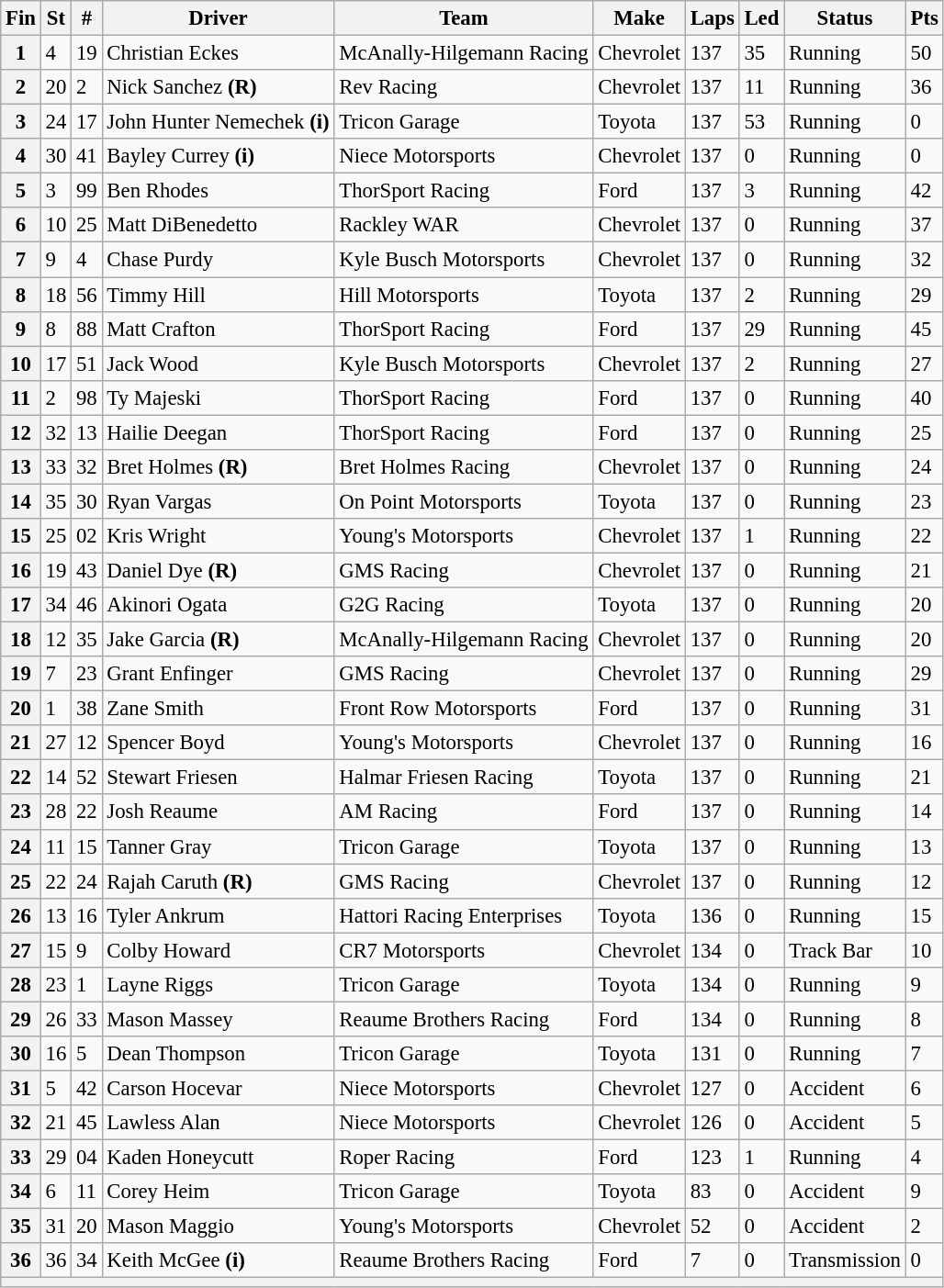<table class="wikitable" style="font-size:95%">
<tr>
<th>Fin</th>
<th>St</th>
<th>#</th>
<th>Driver</th>
<th>Team</th>
<th>Make</th>
<th>Laps</th>
<th>Led</th>
<th>Status</th>
<th>Pts</th>
</tr>
<tr>
<th>1</th>
<td>4</td>
<td>19</td>
<td>Christian Eckes</td>
<td>McAnally-Hilgemann Racing</td>
<td>Chevrolet</td>
<td>137</td>
<td>35</td>
<td>Running</td>
<td>50</td>
</tr>
<tr>
<th>2</th>
<td>20</td>
<td>2</td>
<td>Nick Sanchez <strong>(R)</strong></td>
<td>Rev Racing</td>
<td>Chevrolet</td>
<td>137</td>
<td>11</td>
<td>Running</td>
<td>36</td>
</tr>
<tr>
<th>3</th>
<td>24</td>
<td>17</td>
<td>John Hunter Nemechek <strong>(i)</strong></td>
<td>Tricon Garage</td>
<td>Toyota</td>
<td>137</td>
<td>53</td>
<td>Running</td>
<td>0</td>
</tr>
<tr>
<th>4</th>
<td>30</td>
<td>41</td>
<td>Bayley Currey <strong>(i)</strong></td>
<td>Niece Motorsports</td>
<td>Chevrolet</td>
<td>137</td>
<td>0</td>
<td>Running</td>
<td>0</td>
</tr>
<tr>
<th>5</th>
<td>3</td>
<td>99</td>
<td>Ben Rhodes</td>
<td>ThorSport Racing</td>
<td>Ford</td>
<td>137</td>
<td>3</td>
<td>Running</td>
<td>42</td>
</tr>
<tr>
<th>6</th>
<td>10</td>
<td>25</td>
<td>Matt DiBenedetto</td>
<td>Rackley WAR</td>
<td>Chevrolet</td>
<td>137</td>
<td>0</td>
<td>Running</td>
<td>37</td>
</tr>
<tr>
<th>7</th>
<td>9</td>
<td>4</td>
<td>Chase Purdy</td>
<td>Kyle Busch Motorsports</td>
<td>Chevrolet</td>
<td>137</td>
<td>0</td>
<td>Running</td>
<td>32</td>
</tr>
<tr>
<th>8</th>
<td>18</td>
<td>56</td>
<td>Timmy Hill</td>
<td>Hill Motorsports</td>
<td>Toyota</td>
<td>137</td>
<td>2</td>
<td>Running</td>
<td>29</td>
</tr>
<tr>
<th>9</th>
<td>8</td>
<td>88</td>
<td>Matt Crafton</td>
<td>ThorSport Racing</td>
<td>Ford</td>
<td>137</td>
<td>29</td>
<td>Running</td>
<td>45</td>
</tr>
<tr>
<th>10</th>
<td>17</td>
<td>51</td>
<td>Jack Wood</td>
<td>Kyle Busch Motorsports</td>
<td>Chevrolet</td>
<td>137</td>
<td>2</td>
<td>Running</td>
<td>27</td>
</tr>
<tr>
<th>11</th>
<td>2</td>
<td>98</td>
<td>Ty Majeski</td>
<td>ThorSport Racing</td>
<td>Ford</td>
<td>137</td>
<td>0</td>
<td>Running</td>
<td>40</td>
</tr>
<tr>
<th>12</th>
<td>32</td>
<td>13</td>
<td>Hailie Deegan</td>
<td>ThorSport Racing</td>
<td>Ford</td>
<td>137</td>
<td>0</td>
<td>Running</td>
<td>25</td>
</tr>
<tr>
<th>13</th>
<td>33</td>
<td>32</td>
<td>Bret Holmes <strong>(R)</strong></td>
<td>Bret Holmes Racing</td>
<td>Chevrolet</td>
<td>137</td>
<td>0</td>
<td>Running</td>
<td>24</td>
</tr>
<tr>
<th>14</th>
<td>35</td>
<td>30</td>
<td>Ryan Vargas</td>
<td>On Point Motorsports</td>
<td>Toyota</td>
<td>137</td>
<td>0</td>
<td>Running</td>
<td>23</td>
</tr>
<tr>
<th>15</th>
<td>25</td>
<td>02</td>
<td>Kris Wright</td>
<td>Young's Motorsports</td>
<td>Chevrolet</td>
<td>137</td>
<td>1</td>
<td>Running</td>
<td>22</td>
</tr>
<tr>
<th>16</th>
<td>19</td>
<td>43</td>
<td>Daniel Dye <strong>(R)</strong></td>
<td>GMS Racing</td>
<td>Chevrolet</td>
<td>137</td>
<td>0</td>
<td>Running</td>
<td>21</td>
</tr>
<tr>
<th>17</th>
<td>34</td>
<td>46</td>
<td>Akinori Ogata</td>
<td>G2G Racing</td>
<td>Toyota</td>
<td>137</td>
<td>0</td>
<td>Running</td>
<td>20</td>
</tr>
<tr>
<th>18</th>
<td>12</td>
<td>35</td>
<td>Jake Garcia <strong>(R)</strong></td>
<td>McAnally-Hilgemann Racing</td>
<td>Chevrolet</td>
<td>137</td>
<td>0</td>
<td>Running</td>
<td>20</td>
</tr>
<tr>
<th>19</th>
<td>7</td>
<td>23</td>
<td>Grant Enfinger</td>
<td>GMS Racing</td>
<td>Chevrolet</td>
<td>137</td>
<td>0</td>
<td>Running</td>
<td>29</td>
</tr>
<tr>
<th>20</th>
<td>1</td>
<td>38</td>
<td>Zane Smith</td>
<td>Front Row Motorsports</td>
<td>Ford</td>
<td>137</td>
<td>0</td>
<td>Running</td>
<td>31</td>
</tr>
<tr>
<th>21</th>
<td>27</td>
<td>12</td>
<td>Spencer Boyd</td>
<td>Young's Motorsports</td>
<td>Chevrolet</td>
<td>137</td>
<td>0</td>
<td>Running</td>
<td>16</td>
</tr>
<tr>
<th>22</th>
<td>14</td>
<td>52</td>
<td>Stewart Friesen</td>
<td>Halmar Friesen Racing</td>
<td>Toyota</td>
<td>137</td>
<td>0</td>
<td>Running</td>
<td>21</td>
</tr>
<tr>
<th>23</th>
<td>28</td>
<td>22</td>
<td>Josh Reaume</td>
<td>AM Racing</td>
<td>Ford</td>
<td>137</td>
<td>0</td>
<td>Running</td>
<td>14</td>
</tr>
<tr>
<th>24</th>
<td>11</td>
<td>15</td>
<td>Tanner Gray</td>
<td>Tricon Garage</td>
<td>Toyota</td>
<td>137</td>
<td>0</td>
<td>Running</td>
<td>13</td>
</tr>
<tr>
<th>25</th>
<td>22</td>
<td>24</td>
<td>Rajah Caruth <strong>(R)</strong></td>
<td>GMS Racing</td>
<td>Chevrolet</td>
<td>137</td>
<td>0</td>
<td>Running</td>
<td>12</td>
</tr>
<tr>
<th>26</th>
<td>13</td>
<td>16</td>
<td>Tyler Ankrum</td>
<td>Hattori Racing Enterprises</td>
<td>Toyota</td>
<td>136</td>
<td>0</td>
<td>Running</td>
<td>15</td>
</tr>
<tr>
<th>27</th>
<td>15</td>
<td>9</td>
<td>Colby Howard</td>
<td>CR7 Motorsports</td>
<td>Chevrolet</td>
<td>134</td>
<td>0</td>
<td>Track Bar</td>
<td>10</td>
</tr>
<tr>
<th>28</th>
<td>23</td>
<td>1</td>
<td>Layne Riggs</td>
<td>Tricon Garage</td>
<td>Toyota</td>
<td>134</td>
<td>0</td>
<td>Running</td>
<td>9</td>
</tr>
<tr>
<th>29</th>
<td>26</td>
<td>33</td>
<td>Mason Massey</td>
<td>Reaume Brothers Racing</td>
<td>Ford</td>
<td>134</td>
<td>0</td>
<td>Running</td>
<td>8</td>
</tr>
<tr>
<th>30</th>
<td>16</td>
<td>5</td>
<td>Dean Thompson</td>
<td>Tricon Garage</td>
<td>Toyota</td>
<td>131</td>
<td>0</td>
<td>Running</td>
<td>7</td>
</tr>
<tr>
<th>31</th>
<td>5</td>
<td>42</td>
<td>Carson Hocevar</td>
<td>Niece Motorsports</td>
<td>Chevrolet</td>
<td>127</td>
<td>0</td>
<td>Accident</td>
<td>6</td>
</tr>
<tr>
<th>32</th>
<td>21</td>
<td>45</td>
<td>Lawless Alan</td>
<td>Niece Motorsports</td>
<td>Chevrolet</td>
<td>126</td>
<td>0</td>
<td>Accident</td>
<td>5</td>
</tr>
<tr>
<th>33</th>
<td>29</td>
<td>04</td>
<td>Kaden Honeycutt</td>
<td>Roper Racing</td>
<td>Ford</td>
<td>123</td>
<td>1</td>
<td>Running</td>
<td>4</td>
</tr>
<tr>
<th>34</th>
<td>6</td>
<td>11</td>
<td>Corey Heim</td>
<td>Tricon Garage</td>
<td>Toyota</td>
<td>83</td>
<td>0</td>
<td>Accident</td>
<td>9</td>
</tr>
<tr>
<th>35</th>
<td>31</td>
<td>20</td>
<td>Mason Maggio</td>
<td>Young's Motorsports</td>
<td>Chevrolet</td>
<td>52</td>
<td>0</td>
<td>Accident</td>
<td>2</td>
</tr>
<tr>
<th>36</th>
<td>36</td>
<td>34</td>
<td>Keith McGee <strong>(i)</strong></td>
<td>Reaume Brothers Racing</td>
<td>Ford</td>
<td>7</td>
<td>0</td>
<td>Transmission</td>
<td>0</td>
</tr>
<tr>
<th colspan="10"></th>
</tr>
</table>
